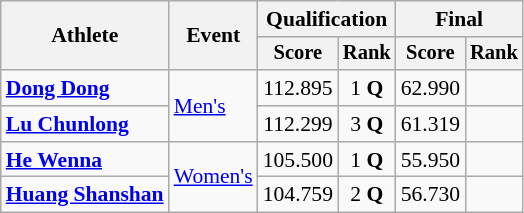<table class="wikitable" style="font-size:90%">
<tr>
<th rowspan="2">Athlete</th>
<th rowspan="2">Event</th>
<th colspan="2">Qualification</th>
<th colspan="2">Final</th>
</tr>
<tr style="font-size:95%">
<th>Score</th>
<th>Rank</th>
<th>Score</th>
<th>Rank</th>
</tr>
<tr align=center>
<td align=left><strong><a href='#'>Dong Dong</a></strong></td>
<td align=left rowspan=2><a href='#'>Men's</a></td>
<td>112.895</td>
<td>1 <strong>Q</strong></td>
<td>62.990</td>
<td></td>
</tr>
<tr align=center>
<td align=left><strong><a href='#'>Lu Chunlong</a></strong></td>
<td>112.299</td>
<td>3 <strong>Q</strong></td>
<td>61.319</td>
<td></td>
</tr>
<tr align=center>
<td align=left><strong><a href='#'>He Wenna</a></strong></td>
<td align=left rowspan=2><a href='#'>Women's</a></td>
<td>105.500</td>
<td>1 <strong>Q</strong></td>
<td>55.950</td>
<td></td>
</tr>
<tr align=center>
<td align=left><strong><a href='#'>Huang Shanshan</a></strong></td>
<td>104.759</td>
<td>2 <strong>Q</strong></td>
<td>56.730</td>
<td></td>
</tr>
</table>
